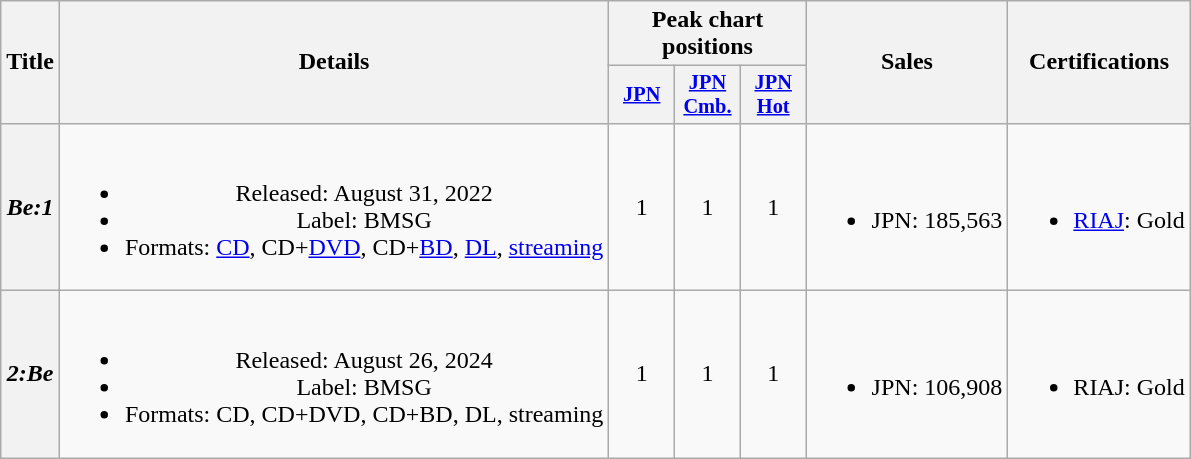<table class="wikitable plainrowheaders" style="text-align:center;">
<tr>
<th scope="col" rowspan="2">Title</th>
<th scope="col" rowspan="2">Details</th>
<th scope="col" colspan="3">Peak chart positions</th>
<th scope="col" rowspan="2">Sales</th>
<th scope="col" rowspan="2">Certifications</th>
</tr>
<tr>
<th scope="col" style="width:2.75em;font-size:85%"><a href='#'>JPN</a><br></th>
<th scope="col" style="width:2.75em;font-size:85%"><a href='#'>JPN<br>Cmb.</a><br></th>
<th scope="col" style="width:2.75em;font-size:85%"><a href='#'>JPN<br>Hot</a><br></th>
</tr>
<tr>
<th scope="row"><em>Be:1</em></th>
<td><br><ul><li>Released: August 31, 2022</li><li>Label: BMSG</li><li>Formats: <a href='#'>CD</a>, CD+<a href='#'>DVD</a>, CD+<a href='#'>BD</a>, <a href='#'>DL</a>, <a href='#'>streaming</a></li></ul></td>
<td>1</td>
<td>1</td>
<td>1</td>
<td><br><ul><li>JPN: 185,563</li></ul></td>
<td><br><ul><li><a href='#'>RIAJ</a>: Gold</li></ul></td>
</tr>
<tr>
<th scope="row"><em>2:Be</em></th>
<td><br><ul><li>Released: August 26, 2024</li><li>Label: BMSG</li><li>Formats: CD, CD+DVD, CD+BD, DL, streaming</li></ul></td>
<td>1</td>
<td>1</td>
<td>1</td>
<td><br><ul><li>JPN: 106,908</li></ul></td>
<td><br><ul><li>RIAJ: Gold</li></ul></td>
</tr>
</table>
